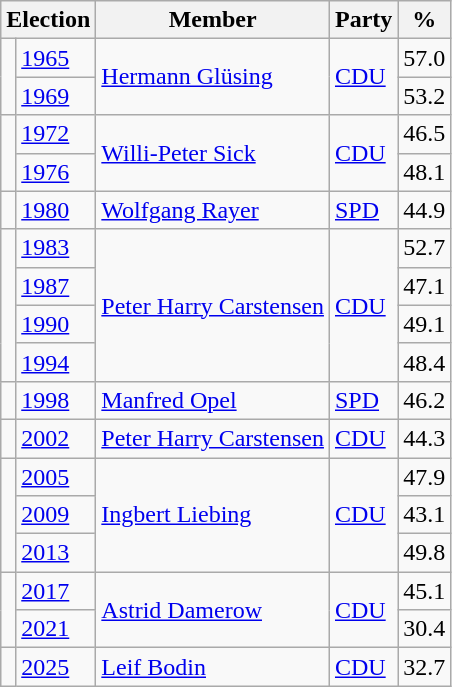<table class=wikitable>
<tr>
<th colspan=2>Election</th>
<th>Member</th>
<th>Party</th>
<th>%</th>
</tr>
<tr>
<td rowspan=2 bgcolor=></td>
<td><a href='#'>1965</a></td>
<td rowspan=2><a href='#'>Hermann Glüsing</a></td>
<td rowspan=2><a href='#'>CDU</a></td>
<td align=right>57.0</td>
</tr>
<tr>
<td><a href='#'>1969</a></td>
<td align=right>53.2</td>
</tr>
<tr>
<td rowspan=2 bgcolor=></td>
<td><a href='#'>1972</a></td>
<td rowspan=2><a href='#'>Willi-Peter Sick</a></td>
<td rowspan=2><a href='#'>CDU</a></td>
<td align=right>46.5</td>
</tr>
<tr>
<td><a href='#'>1976</a></td>
<td align=right>48.1</td>
</tr>
<tr>
<td bgcolor=></td>
<td><a href='#'>1980</a></td>
<td><a href='#'>Wolfgang Rayer</a></td>
<td><a href='#'>SPD</a></td>
<td align=right>44.9</td>
</tr>
<tr>
<td rowspan=4 bgcolor=></td>
<td><a href='#'>1983</a></td>
<td rowspan=4><a href='#'>Peter Harry Carstensen</a></td>
<td rowspan=4><a href='#'>CDU</a></td>
<td align=right>52.7</td>
</tr>
<tr>
<td><a href='#'>1987</a></td>
<td align=right>47.1</td>
</tr>
<tr>
<td><a href='#'>1990</a></td>
<td align=right>49.1</td>
</tr>
<tr>
<td><a href='#'>1994</a></td>
<td align=right>48.4</td>
</tr>
<tr>
<td bgcolor=></td>
<td><a href='#'>1998</a></td>
<td><a href='#'>Manfred Opel</a></td>
<td><a href='#'>SPD</a></td>
<td align=right>46.2</td>
</tr>
<tr>
<td bgcolor=></td>
<td><a href='#'>2002</a></td>
<td><a href='#'>Peter Harry Carstensen</a></td>
<td><a href='#'>CDU</a></td>
<td align=right>44.3</td>
</tr>
<tr>
<td rowspan=3 bgcolor=></td>
<td><a href='#'>2005</a></td>
<td rowspan=3><a href='#'>Ingbert Liebing</a></td>
<td rowspan=3><a href='#'>CDU</a></td>
<td align=right>47.9</td>
</tr>
<tr>
<td><a href='#'>2009</a></td>
<td align=right>43.1</td>
</tr>
<tr>
<td><a href='#'>2013</a></td>
<td align=right>49.8</td>
</tr>
<tr>
<td rowspan=2 bgcolor=></td>
<td><a href='#'>2017</a></td>
<td rowspan=2><a href='#'>Astrid Damerow</a></td>
<td rowspan=2><a href='#'>CDU</a></td>
<td align=right>45.1</td>
</tr>
<tr>
<td><a href='#'>2021</a></td>
<td align=right>30.4</td>
</tr>
<tr>
<td bgcolor=></td>
<td><a href='#'>2025</a></td>
<td><a href='#'>Leif Bodin</a></td>
<td><a href='#'>CDU</a></td>
<td>32.7</td>
</tr>
</table>
